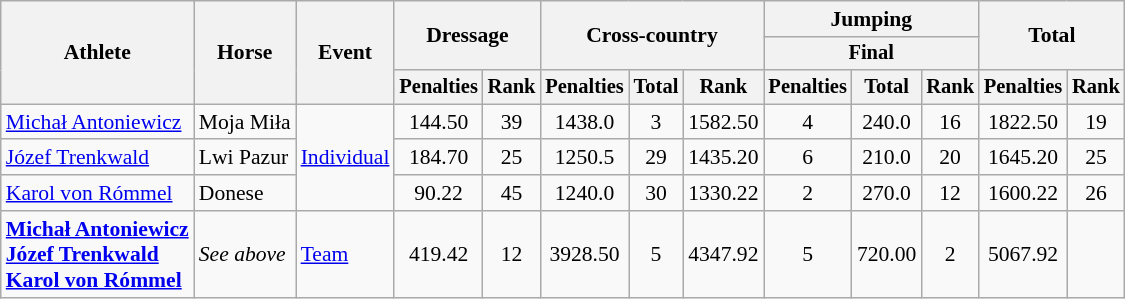<table class=wikitable style="font-size:90%">
<tr>
<th rowspan="3">Athlete</th>
<th rowspan="3">Horse</th>
<th rowspan="3">Event</th>
<th colspan="2" rowspan="2">Dressage</th>
<th colspan="3" rowspan="2">Cross-country</th>
<th colspan="3">Jumping</th>
<th colspan="2" rowspan="2">Total</th>
</tr>
<tr style="font-size:95%">
<th colspan="3">Final</th>
</tr>
<tr style="font-size:95%">
<th>Penalties</th>
<th>Rank</th>
<th>Penalties</th>
<th>Total</th>
<th>Rank</th>
<th>Penalties</th>
<th>Total</th>
<th>Rank</th>
<th>Penalties</th>
<th>Rank</th>
</tr>
<tr align=center>
<td align=left><a href='#'>Michał Antoniewicz</a></td>
<td align=left>Moja Miła</td>
<td align=left rowspan=3><a href='#'>Individual</a></td>
<td>144.50</td>
<td>39</td>
<td>1438.0</td>
<td>3</td>
<td>1582.50</td>
<td>4</td>
<td>240.0</td>
<td>16</td>
<td>1822.50</td>
<td>19</td>
</tr>
<tr align=center>
<td align=left><a href='#'>Józef Trenkwald</a></td>
<td align=left>Lwi Pazur</td>
<td>184.70</td>
<td>25</td>
<td>1250.5</td>
<td>29</td>
<td>1435.20</td>
<td>6</td>
<td>210.0</td>
<td>20</td>
<td>1645.20</td>
<td>25</td>
</tr>
<tr align=center>
<td align=left><a href='#'>Karol von Rómmel</a></td>
<td align=left>Donese</td>
<td>90.22</td>
<td>45</td>
<td>1240.0</td>
<td>30</td>
<td>1330.22</td>
<td>2</td>
<td>270.0</td>
<td>12</td>
<td>1600.22</td>
<td>26</td>
</tr>
<tr align=center>
<td align=left><strong><a href='#'>Michał Antoniewicz</a><br><a href='#'>Józef Trenkwald</a><br><a href='#'>Karol von Rómmel</a></strong></td>
<td align=left><em>See above</em></td>
<td align=left><a href='#'>Team</a></td>
<td>419.42</td>
<td>12</td>
<td>3928.50</td>
<td>5</td>
<td>4347.92</td>
<td>5</td>
<td>720.00</td>
<td>2</td>
<td>5067.92</td>
<td></td>
</tr>
</table>
